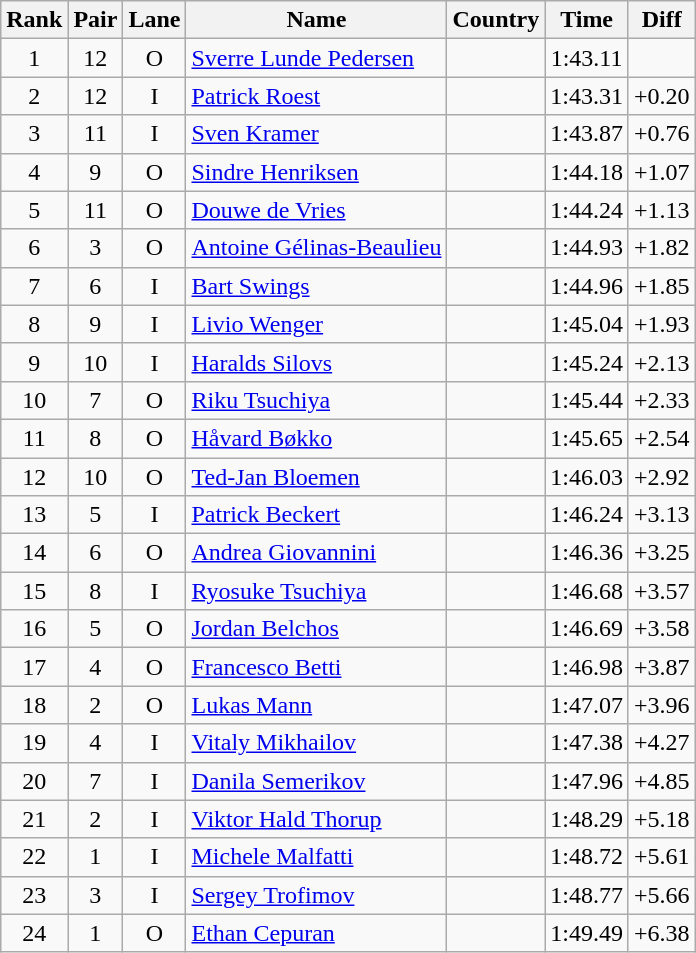<table class="wikitable sortable" style="text-align:center">
<tr>
<th>Rank</th>
<th>Pair</th>
<th>Lane</th>
<th>Name</th>
<th>Country</th>
<th>Time</th>
<th>Diff</th>
</tr>
<tr>
<td>1</td>
<td>12</td>
<td>O</td>
<td align=left><a href='#'>Sverre Lunde Pedersen</a></td>
<td align=left></td>
<td>1:43.11</td>
<td></td>
</tr>
<tr>
<td>2</td>
<td>12</td>
<td>I</td>
<td align=left><a href='#'>Patrick Roest</a></td>
<td align=left></td>
<td>1:43.31</td>
<td>+0.20</td>
</tr>
<tr>
<td>3</td>
<td>11</td>
<td>I</td>
<td align=left><a href='#'>Sven Kramer</a></td>
<td align=left></td>
<td>1:43.87</td>
<td>+0.76</td>
</tr>
<tr>
<td>4</td>
<td>9</td>
<td>O</td>
<td align=left><a href='#'>Sindre Henriksen</a></td>
<td align=left></td>
<td>1:44.18</td>
<td>+1.07</td>
</tr>
<tr>
<td>5</td>
<td>11</td>
<td>O</td>
<td align=left><a href='#'>Douwe de Vries</a></td>
<td align=left></td>
<td>1:44.24</td>
<td>+1.13</td>
</tr>
<tr>
<td>6</td>
<td>3</td>
<td>O</td>
<td align=left><a href='#'>Antoine Gélinas-Beaulieu</a></td>
<td align=left></td>
<td>1:44.93</td>
<td>+1.82</td>
</tr>
<tr>
<td>7</td>
<td>6</td>
<td>I</td>
<td align=left><a href='#'>Bart Swings</a></td>
<td align=left></td>
<td>1:44.96</td>
<td>+1.85</td>
</tr>
<tr>
<td>8</td>
<td>9</td>
<td>I</td>
<td align=left><a href='#'>Livio Wenger</a></td>
<td align=left></td>
<td>1:45.04</td>
<td>+1.93</td>
</tr>
<tr>
<td>9</td>
<td>10</td>
<td>I</td>
<td align=left><a href='#'>Haralds Silovs</a></td>
<td align=left></td>
<td>1:45.24</td>
<td>+2.13</td>
</tr>
<tr>
<td>10</td>
<td>7</td>
<td>O</td>
<td align=left><a href='#'>Riku Tsuchiya</a></td>
<td align=left></td>
<td>1:45.44</td>
<td>+2.33</td>
</tr>
<tr>
<td>11</td>
<td>8</td>
<td>O</td>
<td align=left><a href='#'>Håvard Bøkko</a></td>
<td align=left></td>
<td>1:45.65</td>
<td>+2.54</td>
</tr>
<tr>
<td>12</td>
<td>10</td>
<td>O</td>
<td align=left><a href='#'>Ted-Jan Bloemen</a></td>
<td align=left></td>
<td>1:46.03</td>
<td>+2.92</td>
</tr>
<tr>
<td>13</td>
<td>5</td>
<td>I</td>
<td align=left><a href='#'>Patrick Beckert</a></td>
<td align=left></td>
<td>1:46.24</td>
<td>+3.13</td>
</tr>
<tr>
<td>14</td>
<td>6</td>
<td>O</td>
<td align=left><a href='#'>Andrea Giovannini</a></td>
<td align=left></td>
<td>1:46.36</td>
<td>+3.25</td>
</tr>
<tr>
<td>15</td>
<td>8</td>
<td>I</td>
<td align=left><a href='#'>Ryosuke Tsuchiya</a></td>
<td align=left></td>
<td>1:46.68</td>
<td>+3.57</td>
</tr>
<tr>
<td>16</td>
<td>5</td>
<td>O</td>
<td align=left><a href='#'>Jordan Belchos</a></td>
<td align=left></td>
<td>1:46.69</td>
<td>+3.58</td>
</tr>
<tr>
<td>17</td>
<td>4</td>
<td>O</td>
<td align=left><a href='#'>Francesco Betti</a></td>
<td align=left></td>
<td>1:46.98</td>
<td>+3.87</td>
</tr>
<tr>
<td>18</td>
<td>2</td>
<td>O</td>
<td align=left><a href='#'>Lukas Mann</a></td>
<td align=left></td>
<td>1:47.07</td>
<td>+3.96</td>
</tr>
<tr>
<td>19</td>
<td>4</td>
<td>I</td>
<td align=left><a href='#'>Vitaly Mikhailov</a></td>
<td align=left></td>
<td>1:47.38</td>
<td>+4.27</td>
</tr>
<tr>
<td>20</td>
<td>7</td>
<td>I</td>
<td align=left><a href='#'>Danila Semerikov</a></td>
<td align=left></td>
<td>1:47.96</td>
<td>+4.85</td>
</tr>
<tr>
<td>21</td>
<td>2</td>
<td>I</td>
<td align=left><a href='#'>Viktor Hald Thorup</a></td>
<td align=left></td>
<td>1:48.29</td>
<td>+5.18</td>
</tr>
<tr>
<td>22</td>
<td>1</td>
<td>I</td>
<td align=left><a href='#'>Michele Malfatti</a></td>
<td align=left></td>
<td>1:48.72</td>
<td>+5.61</td>
</tr>
<tr>
<td>23</td>
<td>3</td>
<td>I</td>
<td align=left><a href='#'>Sergey Trofimov</a></td>
<td align=left></td>
<td>1:48.77</td>
<td>+5.66</td>
</tr>
<tr>
<td>24</td>
<td>1</td>
<td>O</td>
<td align=left><a href='#'>Ethan Cepuran</a></td>
<td align=left></td>
<td>1:49.49</td>
<td>+6.38</td>
</tr>
</table>
